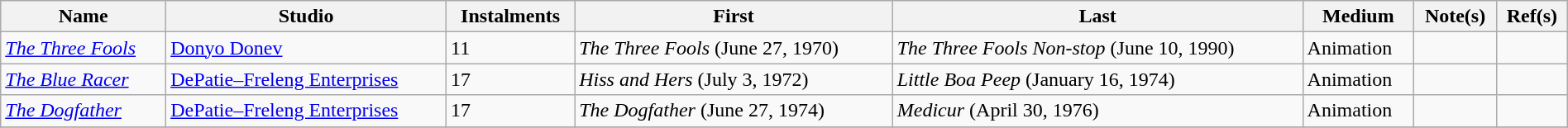<table class="wikitable" style="width:100%;" style="font-size: 100%;">
<tr style="text-align:center;">
<th>Name</th>
<th>Studio</th>
<th>Instalments</th>
<th>First</th>
<th>Last</th>
<th>Medium</th>
<th>Note(s)</th>
<th>Ref(s)</th>
</tr>
<tr>
<td><em><a href='#'>The Three Fools</a></em></td>
<td><a href='#'>Donyo Donev</a></td>
<td>11</td>
<td><em>The Three Fools</em> (June 27, 1970)</td>
<td><em>The Three Fools Non-stop</em> (June 10, 1990)</td>
<td>Animation</td>
<td></td>
<td></td>
</tr>
<tr>
<td><em><a href='#'>The Blue Racer</a></em></td>
<td><a href='#'>DePatie–Freleng Enterprises</a></td>
<td>17</td>
<td><em>Hiss and Hers</em> (July 3, 1972)</td>
<td><em>Little Boa Peep</em> (January 16, 1974)</td>
<td>Animation</td>
<td></td>
<td></td>
</tr>
<tr>
<td><em><a href='#'>The Dogfather</a></em></td>
<td><a href='#'>DePatie–Freleng Enterprises</a></td>
<td>17</td>
<td><em>The Dogfather</em> (June 27, 1974)</td>
<td><em>Medicur</em> (April 30, 1976)</td>
<td>Animation</td>
<td></td>
<td></td>
</tr>
<tr>
</tr>
</table>
